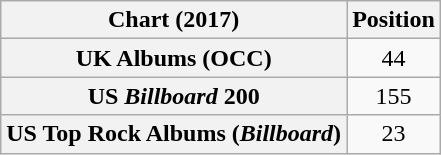<table class="wikitable sortable plainrowheaders" style="text-align:center">
<tr>
<th>Chart (2017)</th>
<th>Position</th>
</tr>
<tr>
<th scope="row">UK Albums (OCC)</th>
<td>44</td>
</tr>
<tr>
<th scope="row">US <em>Billboard</em> 200</th>
<td>155</td>
</tr>
<tr>
<th scope="row">US Top Rock Albums (<em>Billboard</em>)</th>
<td>23</td>
</tr>
</table>
